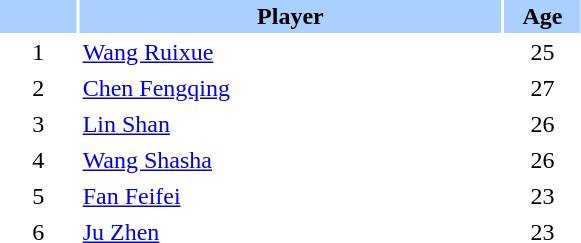<table class="sortable" border="0" cellspacing="2" cellpadding="2">
<tr style="background-color:#AAD0FF">
<th width=8%></th>
<th width=44%>Player</th>
<th width=8%>Age</th>
</tr>
<tr>
<td style="text-align: center;">1</td>
<td><a href='#'>Wang Ruixue</a></td>
<td style="text-align: center;">25</td>
</tr>
<tr>
<td style="text-align: center;">2</td>
<td><a href='#'>Chen Fengqing</a></td>
<td style="text-align: center;">27</td>
</tr>
<tr>
<td style="text-align: center;">3</td>
<td><a href='#'>Lin Shan</a></td>
<td style="text-align: center;">26</td>
</tr>
<tr>
<td style="text-align: center;">4</td>
<td><a href='#'>Wang Shasha</a></td>
<td style="text-align: center;">26</td>
</tr>
<tr>
<td style="text-align: center;">5</td>
<td><a href='#'>Fan Feifei</a></td>
<td style="text-align: center;">23</td>
</tr>
<tr>
<td style="text-align: center;">6</td>
<td><a href='#'>Ju Zhen</a></td>
<td style="text-align: center;">23</td>
</tr>
</table>
